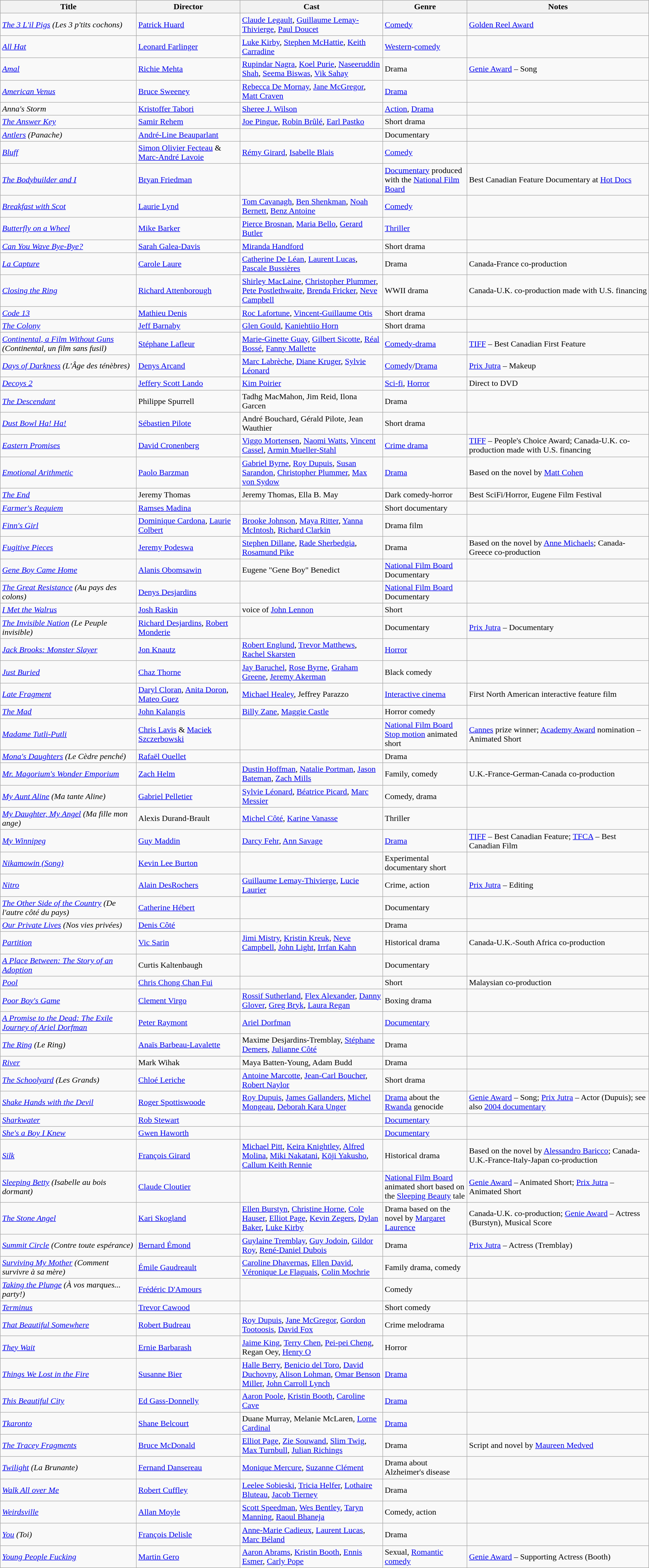<table class="wikitable sortable" width= "100%">
<tr>
<th width=21%>Title</th>
<th width=16%>Director</th>
<th width=22%>Cast</th>
<th width=13%>Genre</th>
<th width=28%>Notes</th>
</tr>
<tr>
<td><em><a href='#'>The 3 L'il Pigs</a> (Les 3 p'tits cochons)</em></td>
<td><a href='#'>Patrick Huard</a></td>
<td><a href='#'>Claude Legault</a>, <a href='#'>Guillaume Lemay-Thivierge</a>, <a href='#'>Paul Doucet</a></td>
<td><a href='#'>Comedy</a></td>
<td><a href='#'>Golden Reel Award</a></td>
</tr>
<tr>
<td><em><a href='#'>All Hat</a></em></td>
<td><a href='#'>Leonard Farlinger</a></td>
<td><a href='#'>Luke Kirby</a>, <a href='#'>Stephen McHattie</a>, <a href='#'>Keith Carradine</a></td>
<td><a href='#'>Western</a>-<a href='#'>comedy</a></td>
<td></td>
</tr>
<tr>
<td><em><a href='#'>Amal</a></em></td>
<td><a href='#'>Richie Mehta</a></td>
<td><a href='#'>Rupindar Nagra</a>, <a href='#'>Koel Purie</a>, <a href='#'>Naseeruddin Shah</a>, <a href='#'>Seema Biswas</a>, <a href='#'>Vik Sahay</a></td>
<td>Drama</td>
<td><a href='#'>Genie Award</a> – Song</td>
</tr>
<tr>
<td><em><a href='#'>American Venus</a></em></td>
<td><a href='#'>Bruce Sweeney</a></td>
<td><a href='#'>Rebecca De Mornay</a>, <a href='#'>Jane McGregor</a>, <a href='#'>Matt Craven</a></td>
<td><a href='#'>Drama</a></td>
<td></td>
</tr>
<tr>
<td><em>Anna's Storm</em></td>
<td><a href='#'>Kristoffer Tabori</a></td>
<td><a href='#'>Sheree J. Wilson</a></td>
<td><a href='#'>Action</a>, <a href='#'>Drama</a></td>
<td></td>
</tr>
<tr>
<td><em><a href='#'>The Answer Key</a></em></td>
<td><a href='#'>Samir Rehem</a></td>
<td><a href='#'>Joe Pingue</a>, <a href='#'>Robin Brûlé</a>, <a href='#'>Earl Pastko</a></td>
<td>Short drama</td>
<td></td>
</tr>
<tr>
<td><em><a href='#'>Antlers</a> (Panache)</em></td>
<td><a href='#'>André-Line Beauparlant</a></td>
<td></td>
<td>Documentary</td>
<td></td>
</tr>
<tr>
<td><em><a href='#'>Bluff</a></em></td>
<td><a href='#'>Simon Olivier Fecteau</a> & <a href='#'>Marc-André Lavoie</a></td>
<td><a href='#'>Rémy Girard</a>, <a href='#'>Isabelle Blais</a></td>
<td><a href='#'>Comedy</a></td>
<td></td>
</tr>
<tr>
<td><em><a href='#'>The Bodybuilder and I</a></em></td>
<td><a href='#'>Bryan Friedman</a></td>
<td></td>
<td><a href='#'>Documentary</a> produced with the <a href='#'>National Film Board</a></td>
<td>Best Canadian Feature Documentary at <a href='#'>Hot Docs</a></td>
</tr>
<tr>
<td><em><a href='#'>Breakfast with Scot</a></em></td>
<td><a href='#'>Laurie Lynd</a></td>
<td><a href='#'>Tom Cavanagh</a>, <a href='#'>Ben Shenkman</a>, <a href='#'>Noah Bernett</a>, <a href='#'>Benz Antoine</a></td>
<td><a href='#'>Comedy</a></td>
<td></td>
</tr>
<tr>
<td><em><a href='#'>Butterfly on a Wheel</a></em></td>
<td><a href='#'>Mike Barker</a></td>
<td><a href='#'>Pierce Brosnan</a>, <a href='#'>Maria Bello</a>, <a href='#'>Gerard Butler</a></td>
<td><a href='#'>Thriller</a></td>
<td></td>
</tr>
<tr>
<td><em><a href='#'>Can You Wave Bye-Bye?</a></em></td>
<td><a href='#'>Sarah Galea-Davis</a></td>
<td><a href='#'>Miranda Handford</a></td>
<td>Short drama</td>
<td></td>
</tr>
<tr>
<td><em><a href='#'>La Capture</a></em></td>
<td><a href='#'>Carole Laure</a></td>
<td><a href='#'>Catherine De Léan</a>, <a href='#'>Laurent Lucas</a>, <a href='#'>Pascale Bussières</a></td>
<td>Drama</td>
<td>Canada-France co-production</td>
</tr>
<tr>
<td><em><a href='#'>Closing the Ring</a></em></td>
<td><a href='#'>Richard Attenborough</a></td>
<td><a href='#'>Shirley MacLaine</a>, <a href='#'>Christopher Plummer</a>, <a href='#'>Pete Postlethwaite</a>, <a href='#'>Brenda Fricker</a>, <a href='#'>Neve Campbell</a></td>
<td>WWII drama</td>
<td>Canada-U.K. co-production made with U.S. financing</td>
</tr>
<tr>
<td><em><a href='#'>Code 13</a></em></td>
<td><a href='#'>Mathieu Denis</a></td>
<td><a href='#'>Roc Lafortune</a>, <a href='#'>Vincent-Guillaume Otis</a></td>
<td>Short drama</td>
<td></td>
</tr>
<tr>
<td><em><a href='#'>The Colony</a></em></td>
<td><a href='#'>Jeff Barnaby</a></td>
<td><a href='#'>Glen Gould</a>, <a href='#'>Kaniehtiio Horn</a></td>
<td>Short drama</td>
<td></td>
</tr>
<tr>
<td><em><a href='#'>Continental, a Film Without Guns</a> (Continental, un film sans fusil)</em></td>
<td><a href='#'>Stéphane Lafleur</a></td>
<td><a href='#'>Marie-Ginette Guay</a>, <a href='#'>Gilbert Sicotte</a>, <a href='#'>Réal Bossé</a>, <a href='#'>Fanny Mallette</a></td>
<td><a href='#'>Comedy-drama</a></td>
<td><a href='#'>TIFF</a> – Best Canadian First Feature</td>
</tr>
<tr>
<td><em><a href='#'>Days of Darkness</a> (L'Âge des ténèbres)</em></td>
<td><a href='#'>Denys Arcand</a></td>
<td><a href='#'>Marc Labrèche</a>, <a href='#'>Diane Kruger</a>, <a href='#'>Sylvie Léonard</a></td>
<td><a href='#'>Comedy</a>/<a href='#'>Drama</a></td>
<td><a href='#'>Prix Jutra</a> – Makeup</td>
</tr>
<tr>
<td><em><a href='#'>Decoys 2</a></em></td>
<td><a href='#'>Jeffery Scott Lando</a></td>
<td><a href='#'>Kim Poirier</a></td>
<td><a href='#'>Sci-fi</a>, <a href='#'>Horror</a></td>
<td>Direct to DVD</td>
</tr>
<tr>
<td><em><a href='#'>The Descendant</a></em></td>
<td>Philippe Spurrell</td>
<td>Tadhg MacMahon, Jim Reid, Ilona Garcen</td>
<td>Drama</td>
<td></td>
</tr>
<tr>
<td><em><a href='#'>Dust Bowl Ha! Ha!</a></em></td>
<td><a href='#'>Sébastien Pilote</a></td>
<td>André Bouchard, Gérald Pilote, Jean Wauthier</td>
<td>Short drama</td>
<td></td>
</tr>
<tr>
<td><em><a href='#'>Eastern Promises</a></em></td>
<td><a href='#'>David Cronenberg</a></td>
<td><a href='#'>Viggo Mortensen</a>, <a href='#'>Naomi Watts</a>, <a href='#'>Vincent Cassel</a>, <a href='#'>Armin Mueller-Stahl</a></td>
<td><a href='#'>Crime drama</a></td>
<td><a href='#'>TIFF</a> – People's Choice Award; Canada-U.K. co-production made with U.S. financing</td>
</tr>
<tr>
<td><em><a href='#'>Emotional Arithmetic</a></em></td>
<td><a href='#'>Paolo Barzman</a></td>
<td><a href='#'>Gabriel Byrne</a>, <a href='#'>Roy Dupuis</a>, <a href='#'>Susan Sarandon</a>, <a href='#'>Christopher Plummer</a>, <a href='#'>Max von Sydow</a></td>
<td><a href='#'>Drama</a></td>
<td>Based on the novel by <a href='#'>Matt Cohen</a></td>
</tr>
<tr>
<td><em><a href='#'>The End</a></em></td>
<td>Jeremy Thomas</td>
<td>Jeremy Thomas, Ella B. May</td>
<td>Dark comedy-horror</td>
<td>Best SciFi/Horror, Eugene Film Festival</td>
</tr>
<tr>
<td><em><a href='#'>Farmer's Requiem</a></em></td>
<td><a href='#'>Ramses Madina</a></td>
<td></td>
<td>Short documentary</td>
<td></td>
</tr>
<tr>
<td><em><a href='#'>Finn's Girl</a></em></td>
<td><a href='#'>Dominique Cardona</a>, <a href='#'>Laurie Colbert</a></td>
<td><a href='#'>Brooke Johnson</a>, <a href='#'>Maya Ritter</a>, <a href='#'>Yanna McIntosh</a>, <a href='#'>Richard Clarkin</a></td>
<td>Drama film</td>
<td></td>
</tr>
<tr>
<td><em><a href='#'>Fugitive Pieces</a></em></td>
<td><a href='#'>Jeremy Podeswa</a></td>
<td><a href='#'>Stephen Dillane</a>, <a href='#'>Rade Sherbedgia</a>, <a href='#'>Rosamund Pike</a></td>
<td>Drama</td>
<td>Based on the novel by <a href='#'>Anne Michaels</a>; Canada-Greece co-production</td>
</tr>
<tr>
<td><em><a href='#'>Gene Boy Came Home</a></em></td>
<td><a href='#'>Alanis Obomsawin</a></td>
<td>Eugene "Gene Boy" Benedict</td>
<td><a href='#'>National Film Board</a> Documentary</td>
<td></td>
</tr>
<tr>
<td><em><a href='#'>The Great Resistance</a> (Au pays des colons)</em></td>
<td><a href='#'>Denys Desjardins</a></td>
<td></td>
<td><a href='#'>National Film Board</a> Documentary</td>
<td></td>
</tr>
<tr>
<td><em><a href='#'>I Met the Walrus</a></em></td>
<td><a href='#'>Josh Raskin</a></td>
<td>voice of <a href='#'>John Lennon</a></td>
<td>Short</td>
<td></td>
</tr>
<tr>
<td><em><a href='#'>The Invisible Nation</a> (Le Peuple invisible)</em></td>
<td><a href='#'>Richard Desjardins</a>, <a href='#'>Robert Monderie</a></td>
<td></td>
<td>Documentary</td>
<td><a href='#'>Prix Jutra</a> – Documentary</td>
</tr>
<tr>
<td><em><a href='#'>Jack Brooks: Monster Slayer</a></em></td>
<td><a href='#'>Jon Knautz</a></td>
<td><a href='#'>Robert Englund</a>, <a href='#'>Trevor Matthews</a>, <a href='#'>Rachel Skarsten</a></td>
<td><a href='#'>Horror</a></td>
<td></td>
</tr>
<tr>
<td><em><a href='#'>Just Buried</a></em></td>
<td><a href='#'>Chaz Thorne</a></td>
<td><a href='#'>Jay Baruchel</a>, <a href='#'>Rose Byrne</a>, <a href='#'>Graham Greene</a>, <a href='#'>Jeremy Akerman</a></td>
<td>Black comedy</td>
<td></td>
</tr>
<tr>
<td><em><a href='#'>Late Fragment</a></em></td>
<td><a href='#'>Daryl Cloran</a>, <a href='#'>Anita Doron</a>, <a href='#'>Mateo Guez</a></td>
<td><a href='#'>Michael Healey</a>, Jeffrey Parazzo</td>
<td><a href='#'>Interactive cinema</a></td>
<td>First North American interactive feature film</td>
</tr>
<tr>
<td><em><a href='#'>The Mad</a></em></td>
<td><a href='#'>John Kalangis</a></td>
<td><a href='#'>Billy Zane</a>, <a href='#'>Maggie Castle</a></td>
<td>Horror comedy</td>
<td></td>
</tr>
<tr>
<td><em><a href='#'>Madame Tutli-Putli</a></em></td>
<td><a href='#'>Chris Lavis</a> & <a href='#'>Maciek Szczerbowski</a></td>
<td></td>
<td><a href='#'>National Film Board</a> <a href='#'>Stop motion</a> animated short</td>
<td><a href='#'>Cannes</a> prize winner; <a href='#'>Academy Award</a> nomination – Animated Short</td>
</tr>
<tr>
<td><em><a href='#'>Mona's Daughters</a> (Le Cèdre penché)</em></td>
<td><a href='#'>Rafaël Ouellet</a></td>
<td></td>
<td>Drama</td>
<td></td>
</tr>
<tr>
<td><em><a href='#'>Mr. Magorium's Wonder Emporium</a></em></td>
<td><a href='#'>Zach Helm</a></td>
<td><a href='#'>Dustin Hoffman</a>, <a href='#'>Natalie Portman</a>, <a href='#'>Jason Bateman</a>, <a href='#'>Zach Mills</a></td>
<td>Family, comedy</td>
<td>U.K.-France-German-Canada co-production</td>
</tr>
<tr>
<td><em><a href='#'>My Aunt Aline</a> (Ma tante Aline)</em></td>
<td><a href='#'>Gabriel Pelletier</a></td>
<td><a href='#'>Sylvie Léonard</a>, <a href='#'>Béatrice Picard</a>, <a href='#'>Marc Messier</a></td>
<td>Comedy, drama</td>
<td></td>
</tr>
<tr>
<td><em><a href='#'>My Daughter, My Angel</a> (Ma fille mon ange)</em></td>
<td>Alexis Durand-Brault</td>
<td><a href='#'>Michel Côté</a>, <a href='#'>Karine Vanasse</a></td>
<td>Thriller</td>
<td></td>
</tr>
<tr>
<td><em><a href='#'>My Winnipeg</a></em></td>
<td><a href='#'>Guy Maddin</a></td>
<td><a href='#'>Darcy Fehr</a>, <a href='#'>Ann Savage</a></td>
<td><a href='#'>Drama</a></td>
<td><a href='#'>TIFF</a> – Best Canadian Feature; <a href='#'>TFCA</a> – Best Canadian Film</td>
</tr>
<tr>
<td><em><a href='#'>Nikamowin (Song)</a></em></td>
<td><a href='#'>Kevin Lee Burton</a></td>
<td></td>
<td>Experimental documentary short</td>
<td></td>
</tr>
<tr>
<td><em><a href='#'>Nitro</a></em></td>
<td><a href='#'>Alain DesRochers</a></td>
<td><a href='#'>Guillaume Lemay-Thivierge</a>, <a href='#'>Lucie Laurier</a></td>
<td>Crime, action</td>
<td><a href='#'>Prix Jutra</a> – Editing</td>
</tr>
<tr>
<td><em><a href='#'>The Other Side of the Country</a> (De l'autre côté du pays)</em></td>
<td><a href='#'>Catherine Hébert</a></td>
<td></td>
<td>Documentary</td>
<td></td>
</tr>
<tr>
<td><em><a href='#'>Our Private Lives</a> (Nos vies privées)</em></td>
<td><a href='#'>Denis Côté</a></td>
<td></td>
<td>Drama</td>
<td></td>
</tr>
<tr>
<td><em><a href='#'>Partition</a></em></td>
<td><a href='#'>Vic Sarin</a></td>
<td><a href='#'>Jimi Mistry</a>, <a href='#'>Kristin Kreuk</a>, <a href='#'>Neve Campbell</a>, <a href='#'>John Light</a>, <a href='#'>Irrfan Kahn</a></td>
<td>Historical drama</td>
<td>Canada-U.K.-South Africa co-production</td>
</tr>
<tr>
<td><em><a href='#'>A Place Between: The Story of an Adoption</a></em></td>
<td>Curtis Kaltenbaugh</td>
<td></td>
<td>Documentary</td>
<td></td>
</tr>
<tr>
<td><em><a href='#'>Pool</a></em></td>
<td><a href='#'>Chris Chong Chan Fui</a></td>
<td></td>
<td>Short</td>
<td>Malaysian co-production</td>
</tr>
<tr>
<td><em><a href='#'>Poor Boy's Game</a></em></td>
<td><a href='#'>Clement Virgo</a></td>
<td><a href='#'>Rossif Sutherland</a>, <a href='#'>Flex Alexander</a>, <a href='#'>Danny Glover</a>, <a href='#'>Greg Bryk</a>, <a href='#'>Laura Regan</a></td>
<td>Boxing drama</td>
<td></td>
</tr>
<tr>
<td><em><a href='#'>A Promise to the Dead: The Exile Journey of Ariel Dorfman</a></em></td>
<td><a href='#'>Peter Raymont</a></td>
<td><a href='#'>Ariel Dorfman</a></td>
<td><a href='#'>Documentary</a></td>
<td></td>
</tr>
<tr>
<td><em><a href='#'>The Ring</a> (Le Ring)</em></td>
<td><a href='#'>Anaïs Barbeau-Lavalette</a></td>
<td>Maxime Desjardins-Tremblay, <a href='#'>Stéphane Demers</a>, <a href='#'>Julianne Côté</a></td>
<td>Drama</td>
<td></td>
</tr>
<tr>
<td><em><a href='#'>River</a></em></td>
<td>Mark Wihak</td>
<td>Maya Batten-Young, Adam Budd</td>
<td>Drama</td>
<td></td>
</tr>
<tr>
<td><em><a href='#'>The Schoolyard</a> (Les Grands)</em></td>
<td><a href='#'>Chloé Leriche</a></td>
<td><a href='#'>Antoine Marcotte</a>, <a href='#'>Jean-Carl Boucher</a>, <a href='#'>Robert Naylor</a></td>
<td>Short drama</td>
<td></td>
</tr>
<tr>
<td><em><a href='#'>Shake Hands with the Devil</a></em></td>
<td><a href='#'>Roger Spottiswoode</a></td>
<td><a href='#'>Roy Dupuis</a>, <a href='#'>James Gallanders</a>, <a href='#'>Michel Mongeau</a>, <a href='#'>Deborah Kara Unger</a></td>
<td><a href='#'>Drama</a> about the <a href='#'>Rwanda</a> genocide</td>
<td><a href='#'>Genie Award</a> – Song; <a href='#'>Prix Jutra</a> – Actor (Dupuis); see also <a href='#'>2004 documentary</a></td>
</tr>
<tr>
<td><em><a href='#'>Sharkwater</a></em></td>
<td><a href='#'>Rob Stewart</a></td>
<td></td>
<td><a href='#'>Documentary</a></td>
<td></td>
</tr>
<tr>
<td><em><a href='#'>She's a Boy I Knew</a></em></td>
<td><a href='#'>Gwen Haworth</a></td>
<td></td>
<td><a href='#'>Documentary</a></td>
<td></td>
</tr>
<tr>
<td><em><a href='#'>Silk</a></em></td>
<td><a href='#'>François Girard</a></td>
<td><a href='#'>Michael Pitt</a>, <a href='#'>Keira Knightley</a>, <a href='#'>Alfred Molina</a>, <a href='#'>Miki Nakatani</a>, <a href='#'>Kōji Yakusho</a>, <a href='#'>Callum Keith Rennie</a></td>
<td>Historical drama</td>
<td>Based on the novel by <a href='#'>Alessandro Baricco</a>; Canada-U.K.-France-Italy-Japan co-production</td>
</tr>
<tr>
<td><em><a href='#'>Sleeping Betty</a> (Isabelle au bois dormant)</em></td>
<td><a href='#'>Claude Cloutier</a></td>
<td></td>
<td><a href='#'>National Film Board</a> animated short based on the <a href='#'>Sleeping Beauty</a> tale</td>
<td><a href='#'>Genie Award</a> – Animated Short; <a href='#'>Prix Jutra</a> – Animated Short</td>
</tr>
<tr>
<td><em><a href='#'>The Stone Angel</a></em></td>
<td><a href='#'>Kari Skogland</a></td>
<td><a href='#'>Ellen Burstyn</a>, <a href='#'>Christine Horne</a>, <a href='#'>Cole Hauser</a>, <a href='#'>Elliot Page</a>, <a href='#'>Kevin Zegers</a>, <a href='#'>Dylan Baker</a>, <a href='#'>Luke Kirby</a></td>
<td>Drama based on the novel by <a href='#'>Margaret Laurence</a></td>
<td>Canada-U.K. co-production; <a href='#'>Genie Award</a> – Actress (Burstyn), Musical Score</td>
</tr>
<tr>
<td><em><a href='#'>Summit Circle</a> (Contre toute espérance)</em></td>
<td><a href='#'>Bernard Émond</a></td>
<td><a href='#'>Guylaine Tremblay</a>, <a href='#'>Guy Jodoin</a>, <a href='#'>Gildor Roy</a>, <a href='#'>René-Daniel Dubois</a></td>
<td>Drama</td>
<td><a href='#'>Prix Jutra</a> – Actress (Tremblay)</td>
</tr>
<tr>
<td><em><a href='#'>Surviving My Mother</a> (Comment survivre à sa mère)</em></td>
<td><a href='#'>Émile Gaudreault</a></td>
<td><a href='#'>Caroline Dhavernas</a>, <a href='#'>Ellen David</a>, <a href='#'>Véronique Le Flaguais</a>, <a href='#'>Colin Mochrie</a></td>
<td>Family drama, comedy</td>
<td></td>
</tr>
<tr>
<td><em><a href='#'>Taking the Plunge</a> (À vos marques... party!)</em></td>
<td><a href='#'>Frédéric D'Amours</a></td>
<td></td>
<td>Comedy</td>
<td></td>
</tr>
<tr>
<td><em><a href='#'>Terminus</a></em></td>
<td><a href='#'>Trevor Cawood</a></td>
<td></td>
<td>Short comedy</td>
<td></td>
</tr>
<tr>
<td><em><a href='#'>That Beautiful Somewhere</a></em></td>
<td><a href='#'>Robert Budreau</a></td>
<td><a href='#'>Roy Dupuis</a>, <a href='#'>Jane McGregor</a>, <a href='#'>Gordon Tootoosis</a>, <a href='#'>David Fox</a></td>
<td>Crime melodrama</td>
<td></td>
</tr>
<tr>
<td><em><a href='#'>They Wait</a></em></td>
<td><a href='#'>Ernie Barbarash</a></td>
<td><a href='#'>Jaime King</a>, <a href='#'>Terry Chen</a>, <a href='#'>Pei-pei Cheng</a>, Regan Oey, <a href='#'>Henry O</a></td>
<td>Horror</td>
<td></td>
</tr>
<tr>
<td><em><a href='#'>Things We Lost in the Fire</a></em></td>
<td><a href='#'>Susanne Bier</a></td>
<td><a href='#'>Halle Berry</a>, <a href='#'>Benicio del Toro</a>, <a href='#'>David Duchovny</a>, <a href='#'>Alison Lohman</a>, <a href='#'>Omar Benson Miller</a>, <a href='#'>John Carroll Lynch</a></td>
<td><a href='#'>Drama</a></td>
<td></td>
</tr>
<tr>
<td><em><a href='#'>This Beautiful City</a></em></td>
<td><a href='#'>Ed Gass-Donnelly</a></td>
<td><a href='#'>Aaron Poole</a>, <a href='#'>Kristin Booth</a>, <a href='#'>Caroline Cave</a></td>
<td><a href='#'>Drama</a></td>
<td></td>
</tr>
<tr>
<td><em><a href='#'>Tkaronto</a></em></td>
<td><a href='#'>Shane Belcourt</a></td>
<td>Duane Murray, Melanie McLaren, <a href='#'>Lorne Cardinal</a></td>
<td><a href='#'>Drama</a></td>
<td></td>
</tr>
<tr>
<td><em><a href='#'>The Tracey Fragments</a></em></td>
<td><a href='#'>Bruce McDonald</a></td>
<td><a href='#'>Elliot Page</a>, <a href='#'>Zie Souwand</a>, <a href='#'>Slim Twig</a>, <a href='#'>Max Turnbull</a>, <a href='#'>Julian Richings</a></td>
<td>Drama</td>
<td>Script and novel by <a href='#'>Maureen Medved</a></td>
</tr>
<tr>
<td><em><a href='#'>Twilight</a> (La Brunante)</em></td>
<td><a href='#'>Fernand Dansereau</a></td>
<td><a href='#'>Monique Mercure</a>, <a href='#'>Suzanne Clément</a></td>
<td>Drama about Alzheimer's disease</td>
<td></td>
</tr>
<tr>
<td><em><a href='#'>Walk All over Me</a></em></td>
<td><a href='#'>Robert Cuffley</a></td>
<td><a href='#'>Leelee Sobieski</a>, <a href='#'>Tricia Helfer</a>, <a href='#'>Lothaire Bluteau</a>, <a href='#'>Jacob Tierney</a></td>
<td>Drama</td>
<td></td>
</tr>
<tr>
<td><em><a href='#'>Weirdsville</a></em></td>
<td><a href='#'>Allan Moyle</a></td>
<td><a href='#'>Scott Speedman</a>, <a href='#'>Wes Bentley</a>, <a href='#'>Taryn Manning</a>, <a href='#'>Raoul Bhaneja</a></td>
<td>Comedy, action</td>
<td></td>
</tr>
<tr>
<td><em><a href='#'>You</a> (Toi)</em></td>
<td><a href='#'>François Delisle</a></td>
<td><a href='#'>Anne-Marie Cadieux</a>, <a href='#'>Laurent Lucas</a>, <a href='#'>Marc Béland</a></td>
<td>Drama</td>
<td></td>
</tr>
<tr>
<td><em><a href='#'>Young People Fucking</a></em></td>
<td><a href='#'>Martin Gero</a></td>
<td><a href='#'>Aaron Abrams</a>, <a href='#'>Kristin Booth</a>, <a href='#'>Ennis Esmer</a>, <a href='#'>Carly Pope</a></td>
<td>Sexual, <a href='#'>Romantic comedy</a></td>
<td><a href='#'>Genie Award</a> – Supporting Actress (Booth)</td>
</tr>
</table>
